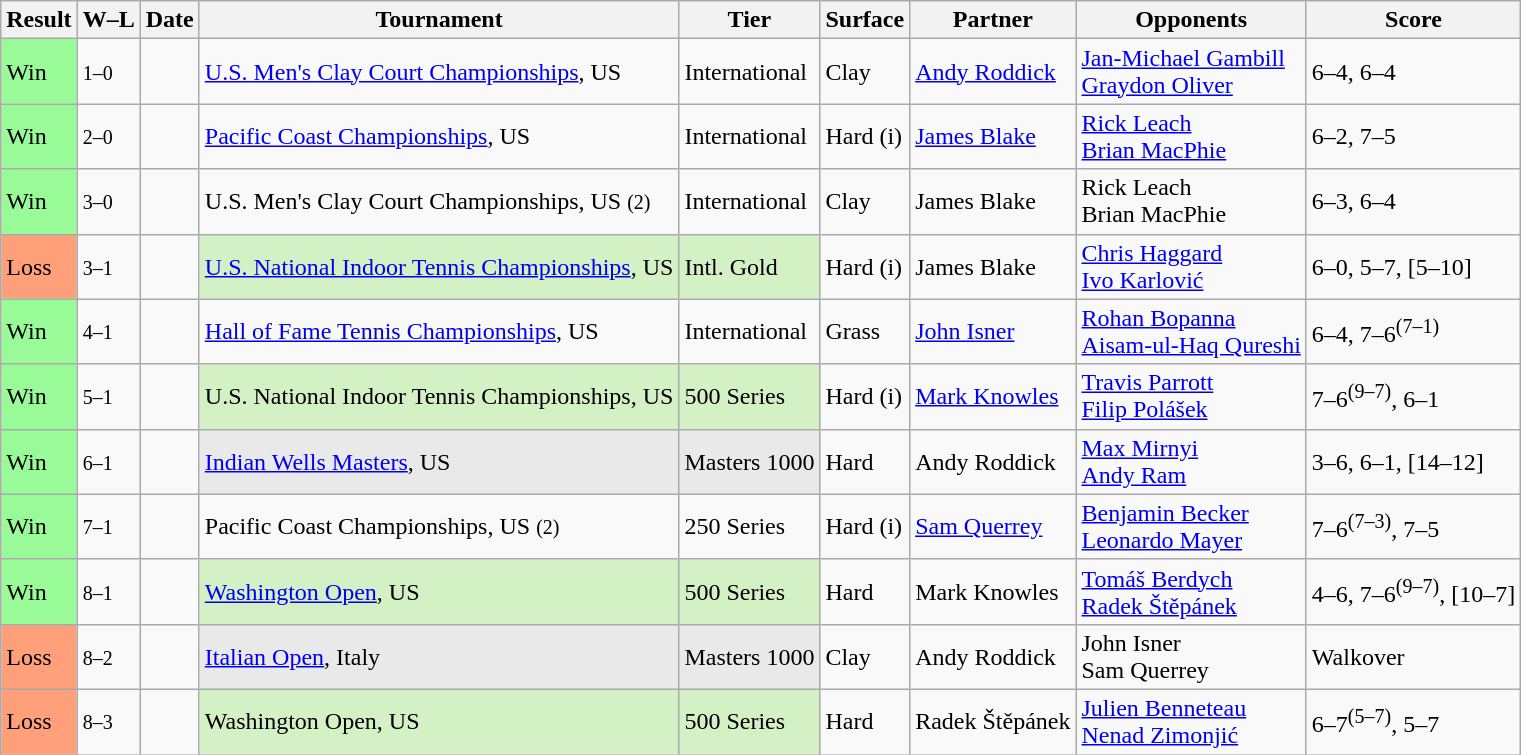<table class="sortable wikitable">
<tr>
<th>Result</th>
<th class="unsortable">W–L</th>
<th>Date</th>
<th>Tournament</th>
<th>Tier</th>
<th>Surface</th>
<th>Partner</th>
<th>Opponents</th>
<th class="unsortable">Score</th>
</tr>
<tr>
<td bgcolor=98FB98>Win</td>
<td><small>1–0</small></td>
<td><a href='#'></a></td>
<td><a href='#'>U.S. Men's Clay Court Championships</a>, US</td>
<td>International</td>
<td>Clay</td>
<td> <a href='#'>Andy Roddick</a></td>
<td> <a href='#'>Jan-Michael Gambill</a><br> <a href='#'>Graydon Oliver</a></td>
<td>6–4, 6–4</td>
</tr>
<tr>
<td bgcolor=98FB98>Win</td>
<td><small>2–0</small></td>
<td><a href='#'></a></td>
<td><a href='#'>Pacific Coast Championships</a>, US</td>
<td>International</td>
<td>Hard (i)</td>
<td> <a href='#'>James Blake</a></td>
<td> <a href='#'>Rick Leach</a><br> <a href='#'>Brian MacPhie</a></td>
<td>6–2, 7–5</td>
</tr>
<tr>
<td bgcolor=98FB98>Win</td>
<td><small>3–0</small></td>
<td><a href='#'></a></td>
<td>U.S. Men's Clay Court Championships, US <small>(2)</small></td>
<td>International</td>
<td>Clay</td>
<td> James Blake</td>
<td> Rick Leach<br> Brian MacPhie</td>
<td>6–3, 6–4</td>
</tr>
<tr>
<td bgcolor=FFA07A>Loss</td>
<td><small>3–1</small></td>
<td><a href='#'></a></td>
<td style="background:#D4F1C5;"><a href='#'>U.S. National Indoor Tennis Championships</a>, US</td>
<td style="background:#D4F1C5;">Intl. Gold</td>
<td>Hard (i)</td>
<td> James Blake</td>
<td> <a href='#'>Chris Haggard</a><br> <a href='#'>Ivo Karlović</a></td>
<td>6–0, 5–7, [5–10]</td>
</tr>
<tr>
<td bgcolor=98FB98>Win</td>
<td><small>4–1</small></td>
<td><a href='#'></a></td>
<td><a href='#'>Hall of Fame Tennis Championships</a>, US</td>
<td>International</td>
<td>Grass</td>
<td> <a href='#'>John Isner</a></td>
<td> <a href='#'>Rohan Bopanna</a><br> <a href='#'>Aisam-ul-Haq Qureshi</a></td>
<td>6–4, 7–6<sup>(7–1)</sup></td>
</tr>
<tr>
<td bgcolor=98FB98>Win</td>
<td><small>5–1</small></td>
<td><a href='#'></a></td>
<td style="background:#D4F1C5;">U.S. National Indoor Tennis Championships, US</td>
<td style="background:#D4F1C5;">500 Series</td>
<td>Hard (i)</td>
<td> <a href='#'>Mark Knowles</a></td>
<td> <a href='#'>Travis Parrott</a><br> <a href='#'>Filip Polášek</a></td>
<td>7–6<sup>(9–7)</sup>, 6–1</td>
</tr>
<tr>
<td bgcolor=98FB98>Win</td>
<td><small>6–1</small></td>
<td><a href='#'></a></td>
<td style="background:#E9E9E9;"><a href='#'>Indian Wells Masters</a>, US</td>
<td style="background:#E9E9E9;">Masters 1000</td>
<td>Hard</td>
<td> Andy Roddick</td>
<td> <a href='#'>Max Mirnyi</a><br> <a href='#'>Andy Ram</a></td>
<td>3–6, 6–1, [14–12]</td>
</tr>
<tr>
<td bgcolor=98FB98>Win</td>
<td><small>7–1</small></td>
<td><a href='#'></a></td>
<td>Pacific Coast Championships, US <small>(2)</small></td>
<td>250 Series</td>
<td>Hard (i)</td>
<td> <a href='#'>Sam Querrey</a></td>
<td> <a href='#'>Benjamin Becker</a><br> <a href='#'>Leonardo Mayer</a></td>
<td>7–6<sup>(7–3)</sup>, 7–5</td>
</tr>
<tr>
<td bgcolor=98FB98>Win</td>
<td><small>8–1</small></td>
<td><a href='#'></a></td>
<td style="background:#D4F1C5;"><a href='#'>Washington Open</a>, US</td>
<td style="background:#D4F1C5;">500 Series</td>
<td>Hard</td>
<td> Mark Knowles</td>
<td> <a href='#'>Tomáš Berdych</a><br> <a href='#'>Radek Štěpánek</a></td>
<td>4–6, 7–6<sup>(9–7)</sup>, [10–7]</td>
</tr>
<tr>
<td bgcolor=FFA07A>Loss</td>
<td><small>8–2</small></td>
<td><a href='#'></a></td>
<td style="background:#E9E9E9;"><a href='#'>Italian Open</a>, Italy</td>
<td style="background:#E9E9E9;">Masters 1000</td>
<td>Clay</td>
<td> Andy Roddick</td>
<td> John Isner<br> Sam Querrey</td>
<td>Walkover</td>
</tr>
<tr>
<td bgcolor=FFA07A>Loss</td>
<td><small>8–3</small></td>
<td><a href='#'></a></td>
<td style="background:#D4F1C5;">Washington Open, US</td>
<td style="background:#D4F1C5;">500 Series</td>
<td>Hard</td>
<td> Radek Štěpánek</td>
<td> <a href='#'>Julien Benneteau</a><br> <a href='#'>Nenad Zimonjić</a></td>
<td>6–7<sup>(5–7)</sup>, 5–7</td>
</tr>
</table>
